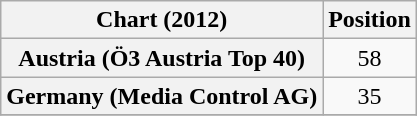<table class="wikitable sortable plainrowheaders" style="text-align:center;">
<tr>
<th>Chart (2012)</th>
<th>Position</th>
</tr>
<tr>
<th scope="row">Austria (Ö3 Austria Top 40)</th>
<td style="text-align:center;">58</td>
</tr>
<tr>
<th scope="row">Germany (Media Control AG)</th>
<td style="text-align:center;">35</td>
</tr>
<tr>
</tr>
</table>
